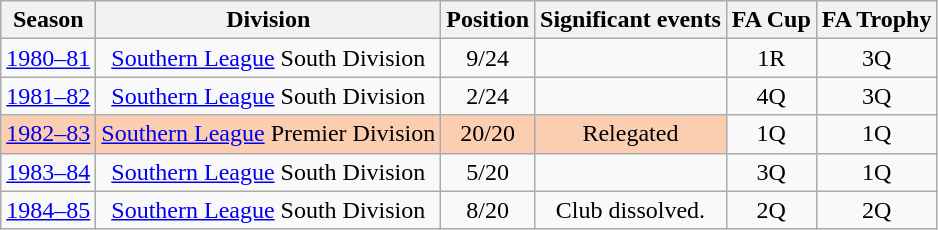<table class="wikitable collapsible" style=text-align:center>
<tr>
<th>Season</th>
<th>Division</th>
<th>Position</th>
<th>Significant events</th>
<th>FA Cup</th>
<th>FA Trophy</th>
</tr>
<tr>
<td><a href='#'>1980–81</a></td>
<td><a href='#'>Southern League</a> South Division</td>
<td>9/24</td>
<td></td>
<td>1R</td>
<td>3Q</td>
</tr>
<tr>
<td><a href='#'>1981–82</a></td>
<td><a href='#'>Southern League</a> South Division</td>
<td>2/24</td>
<td></td>
<td>4Q</td>
<td>3Q</td>
</tr>
<tr>
<td style="background-color:#FBCEB1"><a href='#'>1982–83</a></td>
<td style="background-color:#FBCEB1"><a href='#'>Southern League</a> Premier Division</td>
<td style="background-color:#FBCEB1">20/20</td>
<td style="background-color:#FBCEB1">Relegated</td>
<td>1Q</td>
<td>1Q</td>
</tr>
<tr>
<td><a href='#'>1983–84</a></td>
<td><a href='#'>Southern League</a> South Division</td>
<td>5/20</td>
<td></td>
<td>3Q</td>
<td>1Q</td>
</tr>
<tr>
<td><a href='#'>1984–85</a></td>
<td><a href='#'>Southern League</a> South Division</td>
<td>8/20</td>
<td>Club dissolved.</td>
<td>2Q</td>
<td>2Q</td>
</tr>
</table>
